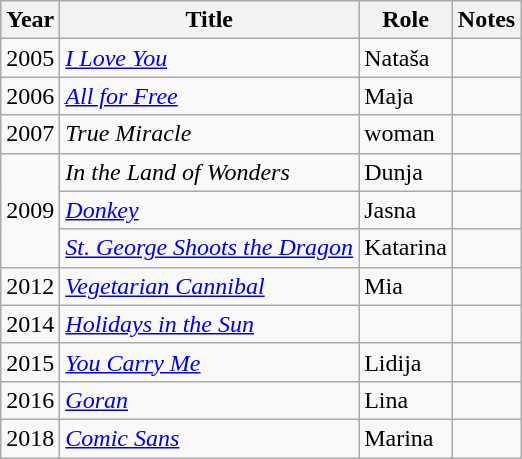<table class="wikitable sortable">
<tr>
<th>Year</th>
<th>Title</th>
<th>Role</th>
<th class="unsortable">Notes</th>
</tr>
<tr>
<td>2005</td>
<td><em><a href='#'>I Love You</a></em></td>
<td>Nataša</td>
<td></td>
</tr>
<tr>
<td>2006</td>
<td><em><a href='#'>All for Free</a></em></td>
<td>Maja</td>
<td></td>
</tr>
<tr>
<td>2007</td>
<td><em>True Miracle</em></td>
<td>woman</td>
<td></td>
</tr>
<tr>
<td rowspan=3>2009</td>
<td><em>In the Land of Wonders</em></td>
<td>Dunja</td>
<td></td>
</tr>
<tr>
<td><em><a href='#'>Donkey</a></em></td>
<td>Jasna</td>
<td></td>
</tr>
<tr>
<td><em><a href='#'>St. George Shoots the Dragon</a></em></td>
<td>Katarina</td>
<td></td>
</tr>
<tr>
<td>2012</td>
<td><em><a href='#'>Vegetarian Cannibal</a></em></td>
<td>Mia</td>
<td></td>
</tr>
<tr>
<td>2014</td>
<td><em><a href='#'>Holidays in the Sun</a></em></td>
<td></td>
<td></td>
</tr>
<tr>
<td>2015</td>
<td><em><a href='#'>You Carry Me</a></em></td>
<td>Lidija</td>
<td></td>
</tr>
<tr>
<td>2016</td>
<td><em><a href='#'>Goran</a></em></td>
<td>Lina</td>
<td></td>
</tr>
<tr>
<td>2018</td>
<td><em><a href='#'>Comic Sans</a></em></td>
<td>Marina</td>
<td></td>
</tr>
</table>
